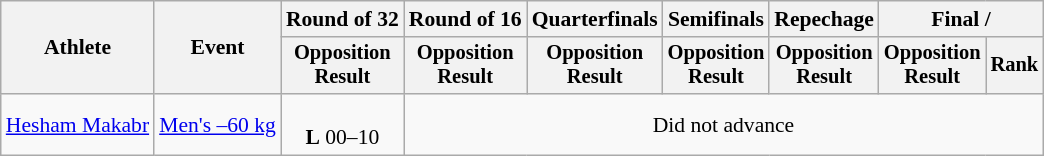<table class="wikitable" style="font-size:90%">
<tr>
<th rowspan="2">Athlete</th>
<th rowspan="2">Event</th>
<th>Round of 32</th>
<th>Round of 16</th>
<th>Quarterfinals</th>
<th>Semifinals</th>
<th>Repechage</th>
<th colspan=2>Final / </th>
</tr>
<tr style="font-size:95%">
<th>Opposition<br>Result</th>
<th>Opposition<br>Result</th>
<th>Opposition<br>Result</th>
<th>Opposition<br>Result</th>
<th>Opposition<br>Result</th>
<th>Opposition<br>Result</th>
<th>Rank</th>
</tr>
<tr align=center>
<td align=left><a href='#'>Hesham Makabr</a></td>
<td align=left><a href='#'>Men's –60 kg</a></td>
<td><br><strong>L</strong> 00–10</td>
<td colspan=6>Did not advance</td>
</tr>
</table>
